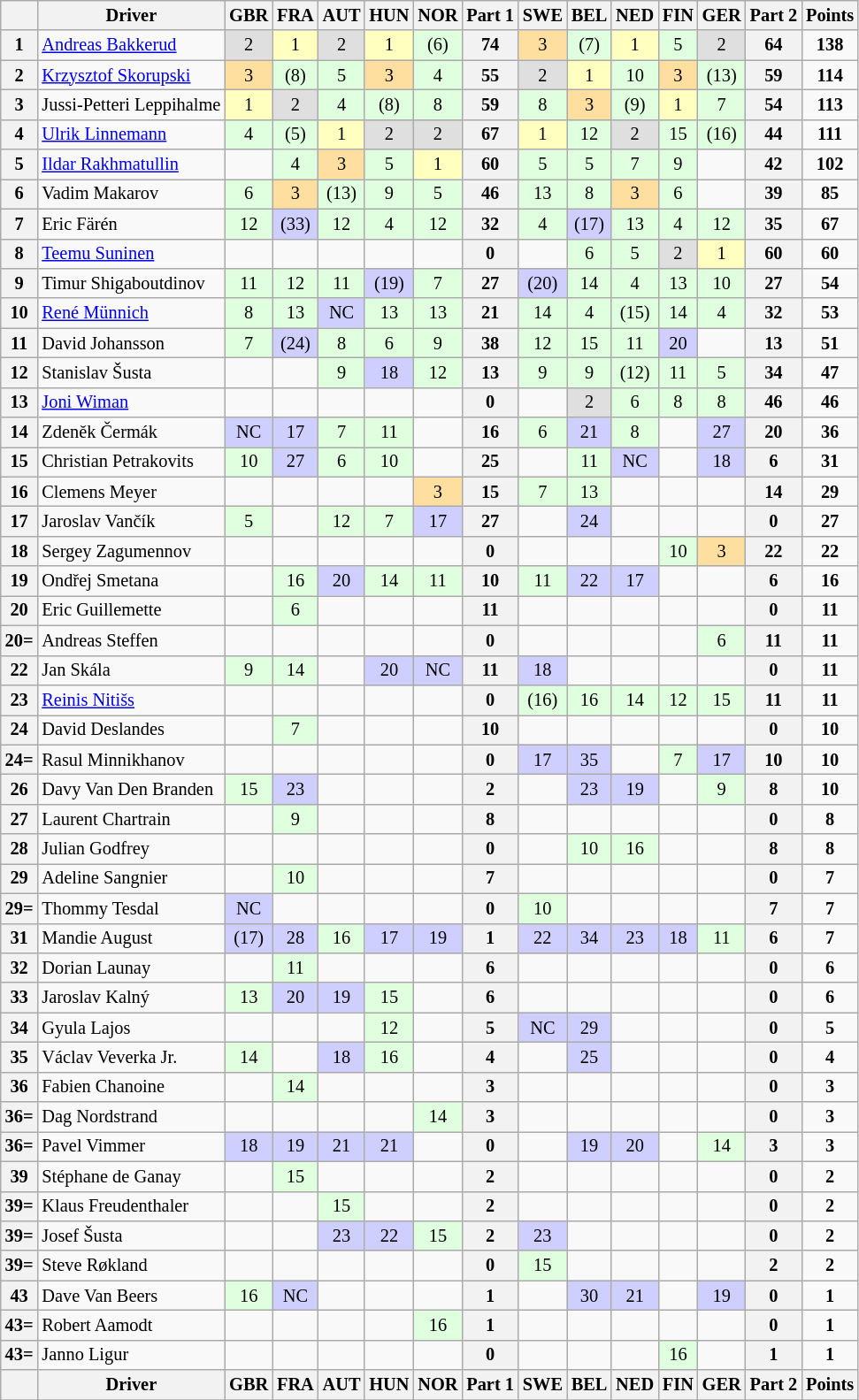<table class="wikitable" style="font-size: 85%; text-align: center;">
<tr valign="top">
<th valign="middle"></th>
<th valign="middle">Driver</th>
<th>GBR <br></th>
<th>FRA <br></th>
<th>AUT <br></th>
<th>HUN <br></th>
<th>NOR <br></th>
<th valign="middle">Part 1</th>
<th>SWE <br></th>
<th>BEL <br></th>
<th>NED <br></th>
<th>FIN <br></th>
<th>GER <br></th>
<th valign="middle">Part 2</th>
<th valign="middle">Points</th>
</tr>
<tr>
<th>1</th>
<td align=left> <a href='#'>Andreas Bakkerud</a></td>
<td style="background:#DFDFDF;">2</td>
<td style="background:#FFFFBF;">1</td>
<td style="background:#DFDFDF;">2</td>
<td style="background:#FFFFBF;">1</td>
<td style="background:#DFFFDF;">(6)</td>
<th>74</th>
<td style="background:#FFDF9F;">3</td>
<td style="background:#DFFFDF;">(7)</td>
<td style="background:#FFFFBF;">1</td>
<td style="background:#DFFFDF;">5</td>
<td style="background:#DFDFDF;">2</td>
<th>64</th>
<td><strong>138</strong></td>
</tr>
<tr>
<th>2</th>
<td align=left> <a href='#'>Krzysztof Skorupski</a></td>
<td style="background:#FFDF9F;">3</td>
<td style="background:#DFFFDF;">(8)</td>
<td style="background:#DFFFDF;">5</td>
<td style="background:#FFDF9F;">3</td>
<td style="background:#DFFFDF;">4</td>
<th>55</th>
<td style="background:#DFDFDF;">2</td>
<td style="background:#FFFFBF;">1</td>
<td style="background:#DFFFDF;">10</td>
<td style="background:#FFDF9F;">3</td>
<td style="background:#DFFFDF;">(13)</td>
<th>59</th>
<td><strong>114</strong></td>
</tr>
<tr>
<th>3</th>
<td align=left> Jussi-Petteri Leppihalme</td>
<td style="background:#FFFFBF;">1</td>
<td style="background:#DFDFDF;">2</td>
<td style="background:#DFFFDF;">4</td>
<td style="background:#DFFFDF;">(8)</td>
<td style="background:#DFFFDF;">8</td>
<th>59</th>
<td style="background:#DFFFDF;">8</td>
<td style="background:#FFDF9F;">3</td>
<td style="background:#DFFFDF;">(9)</td>
<td style="background:#FFFFBF;">1</td>
<td style="background:#DFFFDF;">7</td>
<th>54</th>
<td><strong>113</strong></td>
</tr>
<tr>
<th>4</th>
<td align=left> <a href='#'>Ulrik Linnemann</a></td>
<td style="background:#DFFFDF;">4</td>
<td style="background:#DFFFDF;">(5)</td>
<td style="background:#FFFFBF;">1</td>
<td style="background:#DFDFDF;">2</td>
<td style="background:#DFDFDF;">2</td>
<th>67</th>
<td style="background:#FFFFBF;">1</td>
<td style="background:#DFFFDF;">12</td>
<td style="background:#DFDFDF;">2</td>
<td style="background:#DFFFDF;">15</td>
<td style="background:#DFFFDF;">(16)</td>
<th>44</th>
<td><strong>111</strong></td>
</tr>
<tr>
<th>5</th>
<td align=left> <a href='#'>Ildar Rakhmatullin</a></td>
<td></td>
<td style="background:#DFFFDF;">4</td>
<td style="background:#FFDF9F;">3</td>
<td style="background:#DFFFDF;">5</td>
<td style="background:#FFFFBF;">1</td>
<th>60</th>
<td style="background:#DFFFDF;">5</td>
<td style="background:#DFFFDF;">5</td>
<td style="background:#DFFFDF;">7</td>
<td style="background:#DFFFDF;">9</td>
<td></td>
<th>42</th>
<td><strong>102</strong></td>
</tr>
<tr>
<th>6</th>
<td align=left> Vadim Makarov</td>
<td style="background:#DFFFDF;">6</td>
<td style="background:#FFDF9F;">3</td>
<td style="background:#DFFFDF;">(13)</td>
<td style="background:#DFFFDF;">9</td>
<td style="background:#DFFFDF;">5</td>
<th>46</th>
<td style="background:#DFFFDF;">13</td>
<td style="background:#DFFFDF;">8</td>
<td style="background:#FFDF9F;">3</td>
<td style="background:#DFFFDF;">6</td>
<td></td>
<th>39</th>
<td><strong>85</strong></td>
</tr>
<tr>
<th>7</th>
<td align=left> Eric Färén</td>
<td style="background:#DFFFDF;">12</td>
<td style="background:#CFCFFF;">(33)</td>
<td style="background:#DFFFDF;">12</td>
<td style="background:#DFFFDF;">4</td>
<td style="background:#DFFFDF;">12</td>
<th>32</th>
<td style="background:#DFFFDF;">4</td>
<td style="background:#CFCFFF;">(17)</td>
<td style="background:#DFFFDF;">13</td>
<td style="background:#DFFFDF;">4</td>
<td style="background:#DFFFDF;">12</td>
<th>35</th>
<td><strong>67</strong></td>
</tr>
<tr>
<th>8</th>
<td align=left> <a href='#'>Teemu Suninen</a></td>
<td></td>
<td></td>
<td></td>
<td></td>
<td></td>
<th>0</th>
<td></td>
<td style="background:#DFFFDF;">6</td>
<td style="background:#DFFFDF;">5</td>
<td style="background:#DFDFDF;">2</td>
<td style="background:#FFFFBF;">1</td>
<th>60</th>
<td><strong>60</strong></td>
</tr>
<tr>
<th>9</th>
<td align=left> Timur Shigaboutdinov</td>
<td style="background:#DFFFDF;">11</td>
<td style="background:#DFFFDF;">12</td>
<td style="background:#DFFFDF;">11</td>
<td style="background:#CFCFFF;">(19)</td>
<td style="background:#DFFFDF;">7</td>
<th>27</th>
<td style="background:#CFCFFF;">(20)</td>
<td style="background:#DFFFDF;">14</td>
<td style="background:#DFFFDF;">4</td>
<td style="background:#DFFFDF;">13</td>
<td style="background:#DFFFDF;">10</td>
<th>27</th>
<td><strong>54</strong></td>
</tr>
<tr>
<th>10</th>
<td align=left> <a href='#'>René Münnich</a></td>
<td style="background:#DFFFDF;">8</td>
<td style="background:#DFFFDF;">13</td>
<td style="background:#CFCFFF;">NC</td>
<td style="background:#DFFFDF;">13</td>
<td style="background:#DFFFDF;">13</td>
<th>21</th>
<td style="background:#DFFFDF;">14</td>
<td style="background:#DFFFDF;">4</td>
<td style="background:#DFFFDF;">(15)</td>
<td style="background:#DFFFDF;">14</td>
<td style="background:#DFFFDF;">4</td>
<th>32</th>
<td><strong>53</strong></td>
</tr>
<tr>
<th>11</th>
<td align=left> David Johansson</td>
<td style="background:#DFFFDF;">7</td>
<td style="background:#CFCFFF;">(24)</td>
<td style="background:#DFFFDF;">8</td>
<td style="background:#DFFFDF;">6</td>
<td style="background:#DFFFDF;">9</td>
<th>38</th>
<td style="background:#DFFFDF;">12</td>
<td style="background:#DFFFDF;">15</td>
<td style="background:#DFFFDF;">11</td>
<td style="background:#CFCFFF;">20</td>
<td></td>
<th>13</th>
<td><strong>51</strong></td>
</tr>
<tr>
<th>12</th>
<td align=left> Stanislav Šusta</td>
<td></td>
<td></td>
<td style="background:#DFFFDF;">9</td>
<td style="background:#CFCFFF;">18</td>
<td style="background:#DFFFDF;">12</td>
<th>13</th>
<td style="background:#DFFFDF;">9</td>
<td style="background:#DFFFDF;">9</td>
<td style="background:#DFFFDF;">(12)</td>
<td style="background:#DFFFDF;">11</td>
<td style="background:#DFFFDF;">5</td>
<th>34</th>
<td><strong>47</strong></td>
</tr>
<tr>
<th>13</th>
<td align=left> <a href='#'>Joni Wiman</a></td>
<td></td>
<td></td>
<td></td>
<td></td>
<td></td>
<th>0</th>
<td></td>
<td style="background:#DFDFDF;">2</td>
<td style="background:#DFFFDF;">6</td>
<td style="background:#DFFFDF;">8</td>
<td style="background:#DFFFDF;">8</td>
<th>46</th>
<td><strong>46</strong></td>
</tr>
<tr>
<th>14</th>
<td align=left> Zdeněk Čermák</td>
<td style="background:#CFCFFF;">NC</td>
<td style="background:#CFCFFF;">17</td>
<td style="background:#DFFFDF;">7</td>
<td style="background:#DFFFDF;">11</td>
<td></td>
<th>16</th>
<td style="background:#DFFFDF;">6</td>
<td style="background:#CFCFFF;">21</td>
<td style="background:#DFFFDF;">8</td>
<td></td>
<td style="background:#CFCFFF;">27</td>
<th>20</th>
<td><strong>36</strong></td>
</tr>
<tr>
<th>15</th>
<td align=left> Christian Petrakovits</td>
<td style="background:#DFFFDF;">10</td>
<td style="background:#CFCFFF;">27</td>
<td style="background:#DFFFDF;">6</td>
<td style="background:#DFFFDF;">10</td>
<td></td>
<th>25</th>
<td></td>
<td style="background:#DFFFDF;">11</td>
<td style="background:#CFCFFF;">NC</td>
<td></td>
<td style="background:#CFCFFF;">18</td>
<th>6</th>
<td><strong>31</strong></td>
</tr>
<tr>
<th>16</th>
<td align=left> Clemens Meyer</td>
<td></td>
<td></td>
<td></td>
<td></td>
<td style="background:#FFDF9F;">3</td>
<th>15</th>
<td style="background:#DFFFDF;">7</td>
<td style="background:#DFFFDF;">13</td>
<td></td>
<td></td>
<td></td>
<th>14</th>
<td><strong>29</strong></td>
</tr>
<tr>
<th>17</th>
<td align=left> Jaroslav Vančík</td>
<td style="background:#DFFFDF;">5</td>
<td></td>
<td style="background:#DFFFDF;">12</td>
<td style="background:#DFFFDF;">7</td>
<td style="background:#CFCFFF;">17</td>
<th>27</th>
<td></td>
<td style="background:#CFCFFF;">24</td>
<td></td>
<td></td>
<td></td>
<th>0</th>
<td><strong>27</strong></td>
</tr>
<tr>
<th>18</th>
<td align=left> Sergey Zagumennov</td>
<td></td>
<td></td>
<td></td>
<td></td>
<td></td>
<th>0</th>
<td></td>
<td></td>
<td></td>
<td style="background:#DFFFDF;">10</td>
<td style="background:#FFDF9F;">3</td>
<th>22</th>
<td><strong>22</strong></td>
</tr>
<tr>
<th>19</th>
<td align=left> Ondřej Smetana</td>
<td></td>
<td style="background:#DFFFDF;">16</td>
<td style="background:#CFCFFF;">20</td>
<td style="background:#DFFFDF;">14</td>
<td style="background:#DFFFDF;">11</td>
<th>10</th>
<td style="background:#DFFFDF;">11</td>
<td style="background:#CFCFFF;">22</td>
<td style="background:#CFCFFF;">17</td>
<td></td>
<td></td>
<th>6</th>
<td><strong>16</strong></td>
</tr>
<tr>
<th>20</th>
<td align=left> Eric Guillemette</td>
<td></td>
<td style="background:#DFFFDF;">6</td>
<td></td>
<td></td>
<td></td>
<th>11</th>
<td></td>
<td></td>
<td></td>
<td></td>
<td></td>
<th>0</th>
<td><strong>11</strong></td>
</tr>
<tr>
<th>20=</th>
<td align=left> Andreas Steffen</td>
<td></td>
<td></td>
<td></td>
<td></td>
<td></td>
<th>0</th>
<td></td>
<td></td>
<td></td>
<td></td>
<td style="background:#DFFFDF;">6</td>
<th>11</th>
<td><strong>11</strong></td>
</tr>
<tr>
<th>22</th>
<td align=left> Jan Skála</td>
<td style="background:#DFFFDF;">9</td>
<td style="background:#DFFFDF;">14</td>
<td></td>
<td style="background:#CFCFFF;">20</td>
<td style="background:#CFCFFF;">NC</td>
<th>11</th>
<td style="background:#CFCFFF;">18</td>
<td></td>
<td></td>
<td></td>
<td></td>
<th>0</th>
<td><strong>11</strong></td>
</tr>
<tr>
<th>23</th>
<td align=left> <a href='#'>Reinis Nitišs</a></td>
<td></td>
<td></td>
<td></td>
<td></td>
<td></td>
<th>0</th>
<td style="background:#DFFFDF;">(16)</td>
<td style="background:#DFFFDF;">16</td>
<td style="background:#DFFFDF;">14</td>
<td style="background:#DFFFDF;">12</td>
<td style="background:#DFFFDF;">15</td>
<th>11</th>
<td><strong>11</strong></td>
</tr>
<tr>
<th>24</th>
<td align=left> David Deslandes</td>
<td></td>
<td style="background:#DFFFDF;">7</td>
<td></td>
<td></td>
<td></td>
<th>10</th>
<td></td>
<td></td>
<td></td>
<td></td>
<td></td>
<th>0</th>
<td><strong>10</strong></td>
</tr>
<tr>
<th>24=</th>
<td align=left> Rasul Minnikhanov</td>
<td></td>
<td></td>
<td></td>
<td></td>
<td></td>
<th>0</th>
<td style="background:#CFCFFF;">17</td>
<td style="background:#CFCFFF;">35</td>
<td></td>
<td style="background:#DFFFDF;">7</td>
<td style="background:#CFCFFF;">17</td>
<th>10</th>
<td><strong>10</strong></td>
</tr>
<tr>
<th>26</th>
<td align=left> Davy Van Den Branden</td>
<td style="background:#DFFFDF;">15</td>
<td style="background:#CFCFFF;">23</td>
<td></td>
<td></td>
<td></td>
<th>2</th>
<td></td>
<td style="background:#CFCFFF;">23</td>
<td style="background:#CFCFFF;">19</td>
<td></td>
<td style="background:#DFFFDF;">9</td>
<th>8</th>
<td><strong>10</strong></td>
</tr>
<tr>
<th>27</th>
<td align=left> Laurent Chartrain</td>
<td></td>
<td style="background:#DFFFDF;">9</td>
<td></td>
<td></td>
<td></td>
<th>8</th>
<td></td>
<td></td>
<td></td>
<td></td>
<td></td>
<th>0</th>
<td><strong>8</strong></td>
</tr>
<tr>
<th>28</th>
<td align=left> Julian Godfrey</td>
<td></td>
<td></td>
<td></td>
<td></td>
<td></td>
<th>0</th>
<td></td>
<td style="background:#DFFFDF;">10</td>
<td style="background:#DFFFDF;">16</td>
<td></td>
<td></td>
<th>8</th>
<td><strong>8</strong></td>
</tr>
<tr>
<th>29</th>
<td align=left> Adeline Sangnier</td>
<td></td>
<td style="background:#DFFFDF;">10</td>
<td></td>
<td></td>
<td></td>
<th>7</th>
<td></td>
<td></td>
<td></td>
<td></td>
<td></td>
<th>0</th>
<td><strong>7</strong></td>
</tr>
<tr>
<th>29=</th>
<td align=left> Thommy Tesdal</td>
<td style="background:#CFCFFF;">NC</td>
<td></td>
<td></td>
<td></td>
<td></td>
<th>0</th>
<td style="background:#DFFFDF;">10</td>
<td></td>
<td></td>
<td></td>
<td></td>
<th>7</th>
<td><strong>7</strong></td>
</tr>
<tr>
<th>31</th>
<td align=left> Mandie August</td>
<td style="background:#CFCFFF;">(17)</td>
<td style="background:#CFCFFF;">28</td>
<td style="background:#DFFFDF;">16</td>
<td style="background:#CFCFFF;">17</td>
<td style="background:#CFCFFF;">19</td>
<th>1</th>
<td style="background:#CFCFFF;">22</td>
<td style="background:#CFCFFF;">34</td>
<td style="background:#CFCFFF;">23</td>
<td style="background:#CFCFFF;">18</td>
<td style="background:#DFFFDF;">11</td>
<th>6</th>
<td><strong>7</strong></td>
</tr>
<tr>
<th>32</th>
<td align=left> Dorian Launay</td>
<td></td>
<td style="background:#DFFFDF;">11</td>
<td></td>
<td></td>
<td></td>
<th>6</th>
<td></td>
<td></td>
<td></td>
<td></td>
<td></td>
<th>0</th>
<td><strong>6</strong></td>
</tr>
<tr>
<th>33</th>
<td align=left> Jaroslav Kalný</td>
<td style="background:#DFFFDF;">13</td>
<td style="background:#CFCFFF;">20</td>
<td style="background:#CFCFFF;">19</td>
<td style="background:#DFFFDF;">15</td>
<td></td>
<th>6</th>
<td></td>
<td></td>
<td></td>
<td></td>
<td></td>
<th>0</th>
<td><strong>6</strong></td>
</tr>
<tr>
<th>34</th>
<td align=left> Gyula Lajos</td>
<td></td>
<td></td>
<td></td>
<td style="background:#DFFFDF;">12</td>
<td></td>
<th>5</th>
<td style="background:#CFCFFF;">NC</td>
<td style="background:#CFCFFF;">29</td>
<td></td>
<td></td>
<td></td>
<th>0</th>
<td><strong>5</strong></td>
</tr>
<tr>
<th>35</th>
<td align=left> Václav Veverka Jr.</td>
<td style="background:#DFFFDF;">14</td>
<td></td>
<td style="background:#CFCFFF;">18</td>
<td style="background:#DFFFDF;">16</td>
<td></td>
<th>4</th>
<td></td>
<td style="background:#CFCFFF;">25</td>
<td></td>
<td></td>
<td></td>
<th>0</th>
<td><strong>4</strong></td>
</tr>
<tr>
<th>36</th>
<td align=left> Fabien Chanoine</td>
<td></td>
<td style="background:#DFFFDF;">14</td>
<td></td>
<td></td>
<td></td>
<th>3</th>
<td></td>
<td></td>
<td></td>
<td></td>
<td></td>
<th>0</th>
<td><strong>3</strong></td>
</tr>
<tr>
<th>36=</th>
<td align=left> Dag Nordstrand</td>
<td></td>
<td></td>
<td></td>
<td></td>
<td style="background:#DFFFDF;">14</td>
<th>3</th>
<td></td>
<td></td>
<td></td>
<td></td>
<td></td>
<th>0</th>
<td><strong>3</strong></td>
</tr>
<tr>
<th>36=</th>
<td align=left> Pavel Vimmer</td>
<td style="background:#CFCFFF;">18</td>
<td style="background:#CFCFFF;">19</td>
<td style="background:#CFCFFF;">21</td>
<td style="background:#CFCFFF;">21</td>
<td></td>
<th>0</th>
<td></td>
<td style="background:#CFCFFF;">19</td>
<td style="background:#CFCFFF;">20</td>
<td></td>
<td style="background:#DFFFDF;">14</td>
<th>3</th>
<td><strong>3</strong></td>
</tr>
<tr>
<th>39</th>
<td align=left> Stéphane de Ganay</td>
<td></td>
<td style="background:#DFFFDF;">15</td>
<td></td>
<td></td>
<td></td>
<th>2</th>
<td></td>
<td></td>
<td></td>
<td></td>
<td></td>
<th>0</th>
<td><strong>2</strong></td>
</tr>
<tr>
<th>39=</th>
<td align=left> Klaus Freudenthaler</td>
<td></td>
<td></td>
<td style="background:#DFFFDF;">15</td>
<td></td>
<td></td>
<th>2</th>
<td></td>
<td></td>
<td></td>
<td></td>
<td></td>
<th>0</th>
<td><strong>2</strong></td>
</tr>
<tr>
<th>39=</th>
<td align=left> Josef Šusta</td>
<td></td>
<td></td>
<td style="background:#CFCFFF;">23</td>
<td style="background:#CFCFFF;">22</td>
<td style="background:#DFFFDF;">15</td>
<th>2</th>
<td style="background:#CFCFFF;">23</td>
<td></td>
<td></td>
<td></td>
<td></td>
<th>0</th>
<td><strong>2</strong></td>
</tr>
<tr>
<th>39=</th>
<td align=left> Steve Røkland</td>
<td></td>
<td></td>
<td></td>
<td></td>
<td></td>
<th>0</th>
<td style="background:#DFFFDF;">15</td>
<td></td>
<td></td>
<td></td>
<td></td>
<th>2</th>
<td><strong>2</strong></td>
</tr>
<tr>
<th>43</th>
<td align=left> Dave Van Beers</td>
<td style="background:#DFFFDF;">16</td>
<td style="background:#CFCFFF;">NC</td>
<td></td>
<td></td>
<td></td>
<th>1</th>
<td></td>
<td style="background:#CFCFFF;">30</td>
<td style="background:#CFCFFF;">21</td>
<td></td>
<td style="background:#CFCFFF;">19</td>
<th>0</th>
<td><strong>1</strong></td>
</tr>
<tr>
<th>43=</th>
<td align=left> Robert Aamodt</td>
<td></td>
<td></td>
<td></td>
<td></td>
<td style="background:#DFFFDF;">16</td>
<th>1</th>
<td></td>
<td></td>
<td></td>
<td></td>
<td></td>
<th>0</th>
<td><strong>1</strong></td>
</tr>
<tr>
<th>43=</th>
<td align=left> Janno Ligur</td>
<td></td>
<td></td>
<td></td>
<td></td>
<td></td>
<th>0</th>
<td></td>
<td></td>
<td></td>
<td style="background:#DFFFDF;">16</td>
<td></td>
<th>1</th>
<td><strong>1</strong></td>
</tr>
<tr valign="top">
<th valign="middle"></th>
<th valign="middle">Driver</th>
<th>GBR <br></th>
<th>FRA <br></th>
<th>AUT <br></th>
<th>HUN <br></th>
<th>NOR <br></th>
<th valign="middle">Part 1</th>
<th>SWE <br></th>
<th>BEL <br></th>
<th>NED <br></th>
<th>FIN <br></th>
<th>GER <br></th>
<th valign="middle">Part 2</th>
<th valign="middle">Points</th>
</tr>
<tr>
</tr>
</table>
